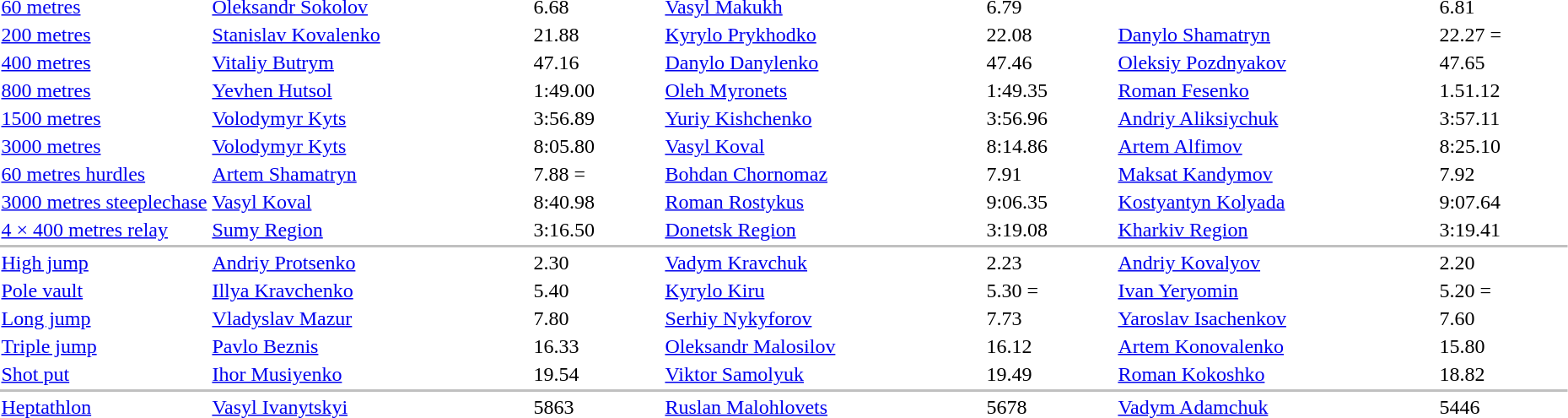<table>
<tr>
<td><a href='#'>60 metres</a></td>
<td width=250><a href='#'>Oleksandr Sokolov</a></td>
<td width=100>6.68 </td>
<td width=250><a href='#'>Vasyl Makukh</a></td>
<td width=100>6.79</td>
<td width=250></td>
<td width=100>6.81</td>
</tr>
<tr>
<td><a href='#'>200 metres</a></td>
<td><a href='#'>Stanislav Kovalenko</a></td>
<td>21.88 </td>
<td><a href='#'>Kyrylo Prykhodko</a></td>
<td>22.08 </td>
<td><a href='#'>Danylo Shamatryn</a></td>
<td>22.27 =</td>
</tr>
<tr>
<td><a href='#'>400 metres</a></td>
<td><a href='#'>Vitaliy Butrym</a></td>
<td>47.16 </td>
<td><a href='#'>Danylo Danylenko</a></td>
<td>47.46</td>
<td><a href='#'>Oleksiy Pozdnyakov</a></td>
<td>47.65 </td>
</tr>
<tr>
<td><a href='#'>800 metres</a></td>
<td><a href='#'>Yevhen Hutsol</a></td>
<td>1:49.00 </td>
<td><a href='#'>Oleh Myronets</a></td>
<td>1:49.35 </td>
<td><a href='#'>Roman Fesenko</a></td>
<td>1.51.12 </td>
</tr>
<tr>
<td><a href='#'>1500 metres</a></td>
<td><a href='#'>Volodymyr Kyts</a></td>
<td>3:56.89 </td>
<td><a href='#'>Yuriy Kishchenko</a></td>
<td>3:56.96</td>
<td><a href='#'>Andriy Aliksiychuk</a></td>
<td>3:57.11</td>
</tr>
<tr>
<td><a href='#'>3000 metres</a></td>
<td><a href='#'>Volodymyr Kyts</a></td>
<td>8:05.80 </td>
<td><a href='#'>Vasyl Koval</a></td>
<td>8:14.86 </td>
<td><a href='#'>Artem Alfimov</a></td>
<td>8:25.10 </td>
</tr>
<tr>
<td><a href='#'>60 metres hurdles</a></td>
<td><a href='#'>Artem Shamatryn</a></td>
<td>7.88 =</td>
<td><a href='#'>Bohdan Chornomaz</a></td>
<td>7.91</td>
<td><a href='#'>Maksat Kandymov</a></td>
<td>7.92 </td>
</tr>
<tr>
<td><a href='#'>3000 metres steeplechase</a></td>
<td><a href='#'>Vasyl Koval</a></td>
<td>8:40.98 </td>
<td><a href='#'>Roman Rostykus</a></td>
<td>9:06.35 </td>
<td><a href='#'>Kostyantyn Kolyada</a></td>
<td>9:07.64 </td>
</tr>
<tr>
<td><a href='#'>4 × 400 metres relay</a></td>
<td><a href='#'>Sumy Region</a><br></td>
<td>3:16.50</td>
<td><a href='#'>Donetsk Region</a><br></td>
<td>3:19.08</td>
<td><a href='#'>Kharkiv Region</a><br></td>
<td>3:19.41</td>
</tr>
<tr bgcolor=silver>
<td colspan=7></td>
</tr>
<tr>
<td><a href='#'>High jump</a></td>
<td><a href='#'>Andriy Protsenko</a></td>
<td>2.30</td>
<td><a href='#'>Vadym Kravchuk</a></td>
<td>2.23</td>
<td><a href='#'>Andriy Kovalyov</a></td>
<td>2.20</td>
</tr>
<tr>
<td><a href='#'>Pole vault</a></td>
<td><a href='#'>Illya Kravchenko</a></td>
<td>5.40 </td>
<td><a href='#'>Kyrylo Kiru</a></td>
<td>5.30 =</td>
<td><a href='#'>Ivan Yeryomin</a></td>
<td>5.20 =</td>
</tr>
<tr>
<td><a href='#'>Long jump</a></td>
<td><a href='#'>Vladyslav Mazur</a></td>
<td>7.80 </td>
<td><a href='#'>Serhiy Nykyforov</a></td>
<td>7.73 </td>
<td><a href='#'>Yaroslav Isachenkov</a></td>
<td>7.60</td>
</tr>
<tr>
<td><a href='#'>Triple jump</a></td>
<td><a href='#'>Pavlo Beznis</a></td>
<td>16.33 </td>
<td><a href='#'>Oleksandr Malosilov</a></td>
<td>16.12</td>
<td><a href='#'>Artem Konovalenko</a></td>
<td>15.80 </td>
</tr>
<tr>
<td><a href='#'>Shot put</a></td>
<td><a href='#'>Ihor Musiyenko</a></td>
<td>19.54 </td>
<td><a href='#'>Viktor Samolyuk</a></td>
<td>19.49 </td>
<td><a href='#'>Roman Kokoshko</a></td>
<td>18.82</td>
</tr>
<tr bgcolor=silver>
<td colspan=7></td>
</tr>
<tr>
<td><a href='#'>Heptathlon</a></td>
<td><a href='#'>Vasyl Ivanytskyi</a></td>
<td>5863</td>
<td><a href='#'>Ruslan Malohlovets</a></td>
<td>5678</td>
<td><a href='#'>Vadym Adamchuk</a></td>
<td>5446</td>
</tr>
</table>
